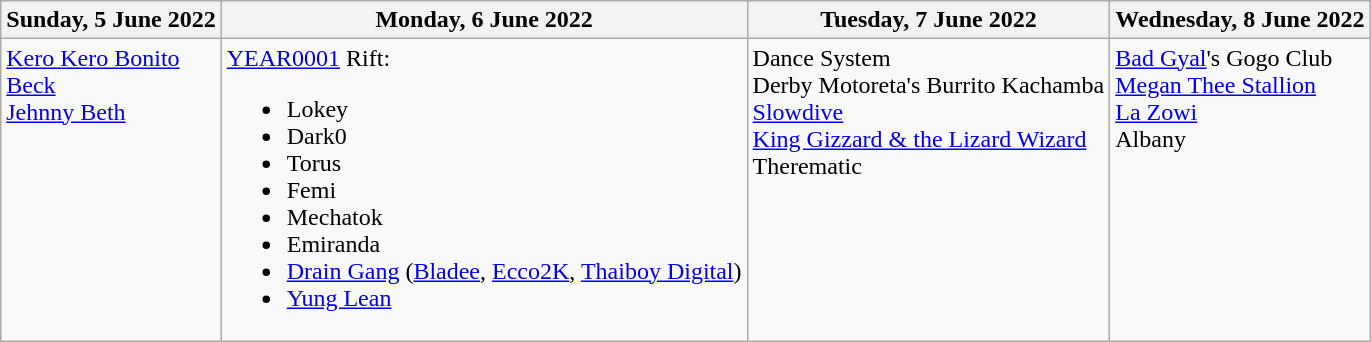<table class="wikitable">
<tr>
<th>Sunday, 5 June 2022</th>
<th>Monday, 6 June 2022</th>
<th>Tuesday, 7 June 2022</th>
<th>Wednesday, 8 June 2022</th>
</tr>
<tr valign="top">
<td><a href='#'>Kero Kero Bonito</a><br><a href='#'>Beck</a><br><a href='#'>Jehnny Beth</a></td>
<td><a href='#'>YEAR0001</a> Rift:<br><ul><li>Lokey</li><li>Dark0</li><li>Torus</li><li>Femi</li><li>Mechatok</li><li>Emiranda</li><li><a href='#'>Drain Gang</a> (<a href='#'>Bladee</a>, <a href='#'>Ecco2K</a>, <a href='#'>Thaiboy Digital</a>)</li><li><a href='#'>Yung Lean</a></li></ul></td>
<td>Dance System<br>Derby Motoreta's Burrito Kachamba<br><a href='#'>Slowdive</a><br><a href='#'>King Gizzard & the Lizard Wizard</a><br>Therematic</td>
<td><a href='#'>Bad Gyal</a>'s Gogo Club<br><a href='#'>Megan Thee Stallion</a><br><a href='#'>La Zowi</a><br>Albany</td>
</tr>
</table>
